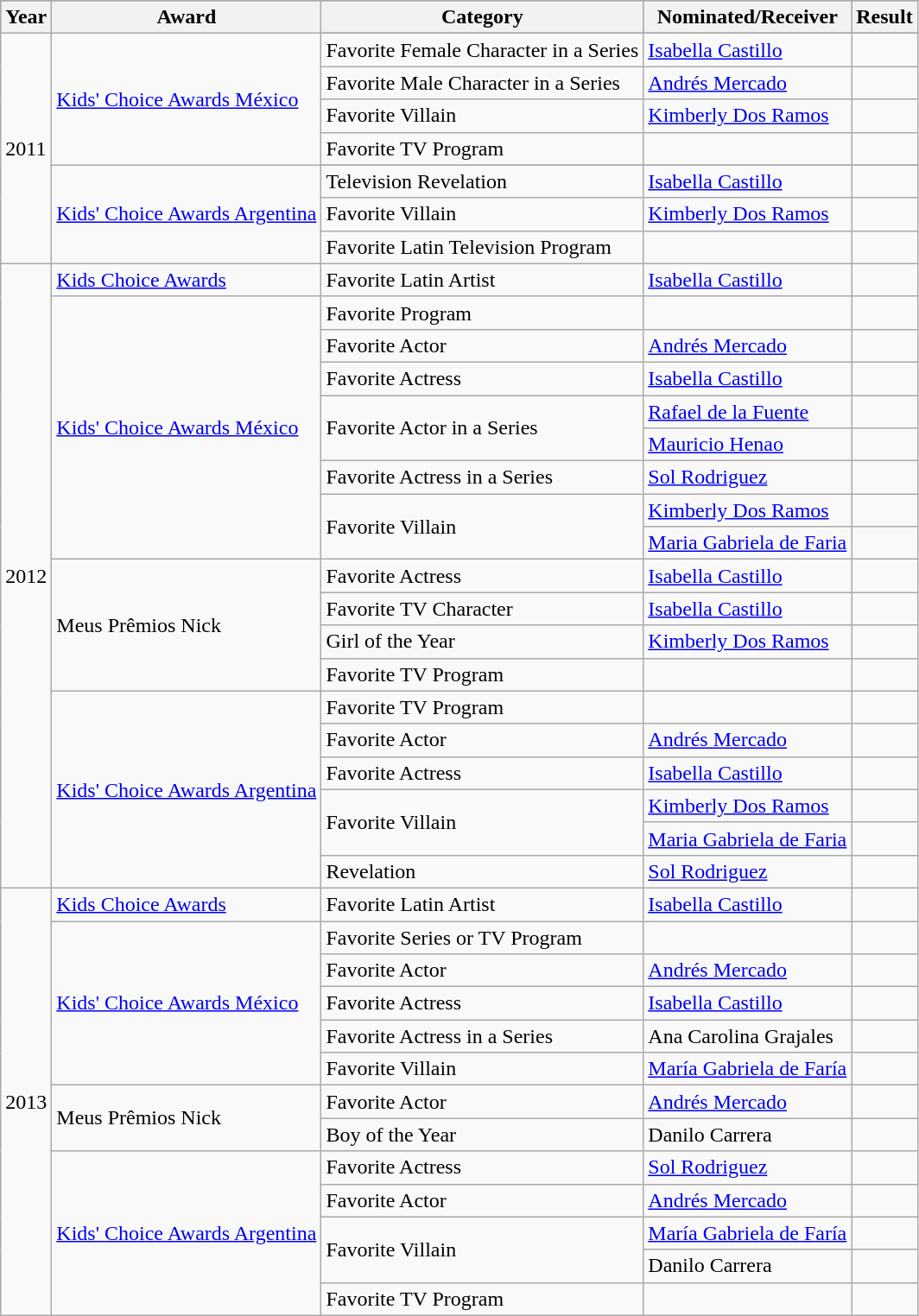<table class="wikitable">
<tr style="background:#96c; text-align:center;">
<th>Year</th>
<th>Award</th>
<th>Category</th>
<th>Nominated/Receiver</th>
<th>Result</th>
</tr>
<tr>
<td rowspan="9">2011</td>
<td rowspan="5"><a href='#'>Kids' Choice Awards México</a></td>
</tr>
<tr>
<td>Favorite Female Character in a Series</td>
<td><a href='#'>Isabella Castillo</a></td>
<td></td>
</tr>
<tr>
<td>Favorite Male Character in a Series</td>
<td><a href='#'>Andrés Mercado</a></td>
<td></td>
</tr>
<tr>
<td>Favorite Villain</td>
<td><a href='#'>Kimberly Dos Ramos</a></td>
<td></td>
</tr>
<tr>
<td>Favorite TV Program</td>
<td></td>
<td></td>
</tr>
<tr>
<td rowspan="4"><a href='#'>Kids' Choice Awards Argentina</a></td>
</tr>
<tr>
<td>Television Revelation</td>
<td><a href='#'>Isabella Castillo</a></td>
<td></td>
</tr>
<tr>
<td>Favorite Villain</td>
<td><a href='#'>Kimberly Dos Ramos</a></td>
<td></td>
</tr>
<tr>
<td>Favorite Latin Television Program</td>
<td></td>
<td></td>
</tr>
<tr>
<td rowspan="19">2012</td>
<td><a href='#'>Kids Choice Awards</a></td>
<td>Favorite Latin Artist</td>
<td><a href='#'>Isabella Castillo</a></td>
<td></td>
</tr>
<tr>
<td rowspan="8"><a href='#'>Kids' Choice Awards México</a></td>
<td>Favorite Program</td>
<td></td>
<td></td>
</tr>
<tr>
<td>Favorite Actor</td>
<td><a href='#'>Andrés Mercado</a></td>
<td></td>
</tr>
<tr>
<td>Favorite Actress</td>
<td><a href='#'>Isabella Castillo</a></td>
<td></td>
</tr>
<tr>
<td rowspan="2">Favorite Actor in a Series</td>
<td><a href='#'>Rafael de la Fuente</a></td>
<td></td>
</tr>
<tr>
<td><a href='#'>Mauricio Henao</a></td>
<td></td>
</tr>
<tr>
<td>Favorite Actress in a Series</td>
<td><a href='#'>Sol Rodriguez</a></td>
<td></td>
</tr>
<tr>
<td rowspan="2">Favorite Villain</td>
<td><a href='#'>Kimberly Dos Ramos</a></td>
<td></td>
</tr>
<tr>
<td><a href='#'>Maria Gabriela de Faria</a></td>
<td></td>
</tr>
<tr>
<td rowspan="4">Meus Prêmios Nick</td>
<td>Favorite Actress</td>
<td><a href='#'>Isabella Castillo</a></td>
<td></td>
</tr>
<tr>
<td>Favorite TV Character</td>
<td><a href='#'>Isabella Castillo</a></td>
<td></td>
</tr>
<tr>
<td>Girl of the Year</td>
<td><a href='#'>Kimberly Dos Ramos</a></td>
<td></td>
</tr>
<tr>
<td>Favorite TV Program</td>
<td></td>
<td></td>
</tr>
<tr>
<td rowspan="6"><a href='#'>Kids' Choice Awards Argentina</a></td>
<td>Favorite TV Program</td>
<td></td>
<td></td>
</tr>
<tr>
<td>Favorite Actor</td>
<td><a href='#'>Andrés Mercado</a></td>
<td></td>
</tr>
<tr>
<td>Favorite Actress</td>
<td><a href='#'>Isabella Castillo</a></td>
<td></td>
</tr>
<tr>
<td rowspan="2">Favorite Villain</td>
<td><a href='#'>Kimberly Dos Ramos</a></td>
<td></td>
</tr>
<tr>
<td><a href='#'>Maria Gabriela de Faria</a></td>
<td></td>
</tr>
<tr>
<td>Revelation</td>
<td><a href='#'>Sol Rodriguez</a></td>
<td></td>
</tr>
<tr>
<td rowspan=13>2013</td>
<td><a href='#'>Kids Choice Awards</a></td>
<td>Favorite Latin Artist</td>
<td><a href='#'>Isabella Castillo</a></td>
<td></td>
</tr>
<tr>
<td rowspan="5"><a href='#'>Kids' Choice Awards México</a></td>
<td>Favorite Series or TV Program</td>
<td></td>
<td></td>
</tr>
<tr>
<td>Favorite Actor</td>
<td><a href='#'>Andrés Mercado</a></td>
<td></td>
</tr>
<tr>
<td>Favorite Actress</td>
<td><a href='#'>Isabella Castillo</a></td>
<td></td>
</tr>
<tr>
<td>Favorite Actress in a Series</td>
<td>Ana Carolina Grajales</td>
<td></td>
</tr>
<tr>
<td>Favorite Villain</td>
<td><a href='#'>María Gabriela de Faría</a></td>
<td></td>
</tr>
<tr>
<td rowspan="2">Meus Prêmios Nick</td>
<td>Favorite Actor</td>
<td><a href='#'>Andrés Mercado</a></td>
<td></td>
</tr>
<tr>
<td>Boy of the Year</td>
<td>Danilo Carrera</td>
<td></td>
</tr>
<tr>
<td rowspan="5"><a href='#'>Kids' Choice Awards Argentina</a></td>
<td>Favorite Actress</td>
<td><a href='#'>Sol Rodriguez</a></td>
<td></td>
</tr>
<tr>
<td>Favorite Actor</td>
<td><a href='#'>Andrés Mercado</a></td>
<td></td>
</tr>
<tr>
<td rowspan="2">Favorite Villain</td>
<td><a href='#'>María Gabriela de Faría</a></td>
<td></td>
</tr>
<tr>
<td>Danilo Carrera</td>
<td></td>
</tr>
<tr>
<td>Favorite TV Program</td>
<td></td>
<td></td>
</tr>
</table>
